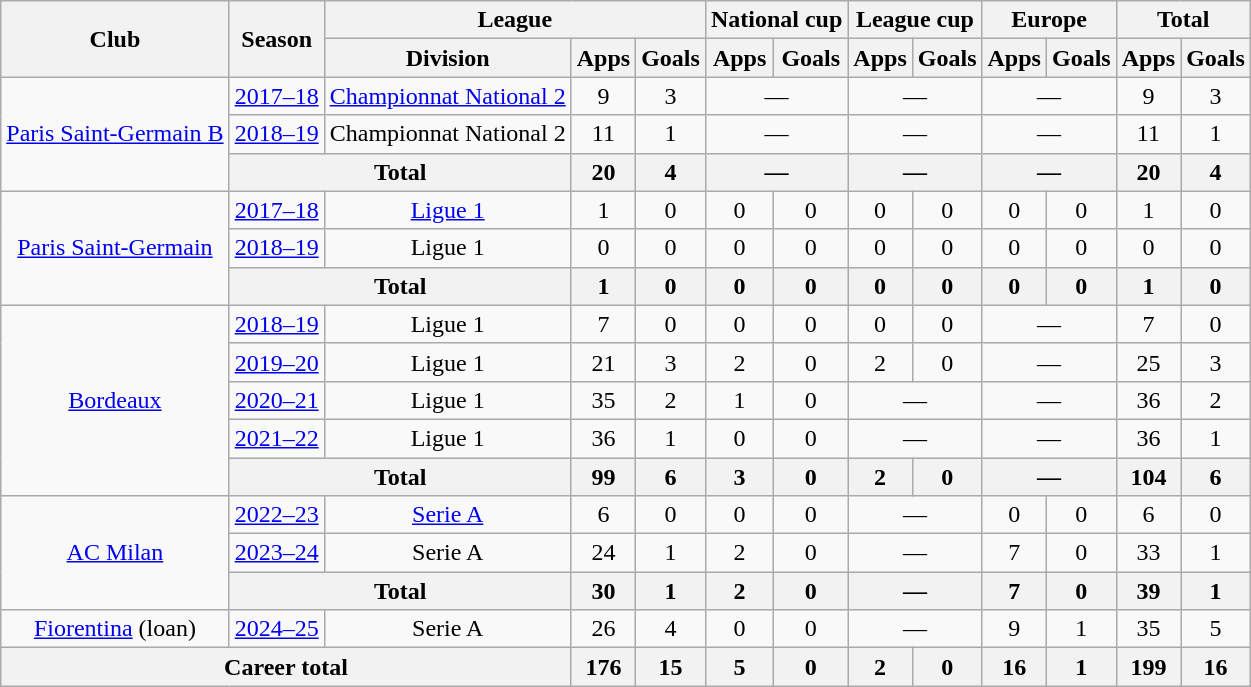<table class="wikitable" style="text-align: center">
<tr>
<th rowspan="2">Club</th>
<th rowspan="2">Season</th>
<th colspan="3">League</th>
<th colspan="2">National cup</th>
<th colspan="2">League cup</th>
<th colspan="2">Europe</th>
<th colspan="2">Total</th>
</tr>
<tr>
<th>Division</th>
<th>Apps</th>
<th>Goals</th>
<th>Apps</th>
<th>Goals</th>
<th>Apps</th>
<th>Goals</th>
<th>Apps</th>
<th>Goals</th>
<th>Apps</th>
<th>Goals</th>
</tr>
<tr>
<td rowspan="3"><a href='#'>Paris Saint-Germain B</a></td>
<td><a href='#'>2017–18</a></td>
<td><a href='#'>Championnat National 2</a></td>
<td>9</td>
<td>3</td>
<td colspan="2">—</td>
<td colspan="2">—</td>
<td colspan="2">—</td>
<td>9</td>
<td>3</td>
</tr>
<tr>
<td><a href='#'>2018–19</a></td>
<td>Championnat National 2</td>
<td>11</td>
<td>1</td>
<td colspan="2">—</td>
<td colspan="2">—</td>
<td colspan="2">—</td>
<td>11</td>
<td>1</td>
</tr>
<tr>
<th colspan="2">Total</th>
<th>20</th>
<th>4</th>
<th colspan="2">—</th>
<th colspan="2">—</th>
<th colspan="2">—</th>
<th>20</th>
<th>4</th>
</tr>
<tr>
<td rowspan="3"><a href='#'>Paris Saint-Germain</a></td>
<td><a href='#'>2017–18</a></td>
<td><a href='#'>Ligue 1</a></td>
<td>1</td>
<td>0</td>
<td>0</td>
<td>0</td>
<td>0</td>
<td>0</td>
<td>0</td>
<td>0</td>
<td>1</td>
<td>0</td>
</tr>
<tr>
<td><a href='#'>2018–19</a></td>
<td>Ligue 1</td>
<td>0</td>
<td>0</td>
<td>0</td>
<td>0</td>
<td>0</td>
<td>0</td>
<td>0</td>
<td>0</td>
<td>0</td>
<td>0</td>
</tr>
<tr>
<th colspan="2">Total</th>
<th>1</th>
<th>0</th>
<th>0</th>
<th>0</th>
<th>0</th>
<th>0</th>
<th>0</th>
<th>0</th>
<th>1</th>
<th>0</th>
</tr>
<tr>
<td rowspan="5"><a href='#'>Bordeaux</a></td>
<td><a href='#'>2018–19</a></td>
<td>Ligue 1</td>
<td>7</td>
<td>0</td>
<td>0</td>
<td>0</td>
<td>0</td>
<td>0</td>
<td colspan="2">—</td>
<td>7</td>
<td>0</td>
</tr>
<tr>
<td><a href='#'>2019–20</a></td>
<td>Ligue 1</td>
<td>21</td>
<td>3</td>
<td>2</td>
<td>0</td>
<td>2</td>
<td>0</td>
<td colspan="2">—</td>
<td>25</td>
<td>3</td>
</tr>
<tr>
<td><a href='#'>2020–21</a></td>
<td>Ligue 1</td>
<td>35</td>
<td>2</td>
<td>1</td>
<td>0</td>
<td colspan="2">—</td>
<td colspan="2">—</td>
<td>36</td>
<td>2</td>
</tr>
<tr>
<td><a href='#'>2021–22</a></td>
<td>Ligue 1</td>
<td>36</td>
<td>1</td>
<td>0</td>
<td>0</td>
<td colspan="2">—</td>
<td colspan="2">—</td>
<td>36</td>
<td>1</td>
</tr>
<tr>
<th colspan="2">Total</th>
<th>99</th>
<th>6</th>
<th>3</th>
<th>0</th>
<th>2</th>
<th>0</th>
<th colspan="2">—</th>
<th>104</th>
<th>6</th>
</tr>
<tr>
<td rowspan="3"><a href='#'>AC Milan</a></td>
<td><a href='#'>2022–23</a></td>
<td><a href='#'>Serie A</a></td>
<td>6</td>
<td>0</td>
<td>0</td>
<td>0</td>
<td colspan="2">—</td>
<td>0</td>
<td>0</td>
<td>6</td>
<td>0</td>
</tr>
<tr>
<td><a href='#'>2023–24</a></td>
<td>Serie A</td>
<td>24</td>
<td>1</td>
<td>2</td>
<td>0</td>
<td colspan="2">—</td>
<td>7</td>
<td>0</td>
<td>33</td>
<td>1</td>
</tr>
<tr>
<th colspan="2">Total</th>
<th>30</th>
<th>1</th>
<th>2</th>
<th>0</th>
<th colspan="2">—</th>
<th>7</th>
<th>0</th>
<th>39</th>
<th>1</th>
</tr>
<tr>
<td><a href='#'>Fiorentina</a> (loan)</td>
<td><a href='#'>2024–25</a></td>
<td>Serie A</td>
<td>26</td>
<td>4</td>
<td>0</td>
<td>0</td>
<td colspan="2">—</td>
<td>9</td>
<td>1</td>
<td>35</td>
<td>5</td>
</tr>
<tr>
<th colspan="3">Career total</th>
<th>176</th>
<th>15</th>
<th>5</th>
<th>0</th>
<th>2</th>
<th>0</th>
<th>16</th>
<th>1</th>
<th>199</th>
<th>16</th>
</tr>
</table>
